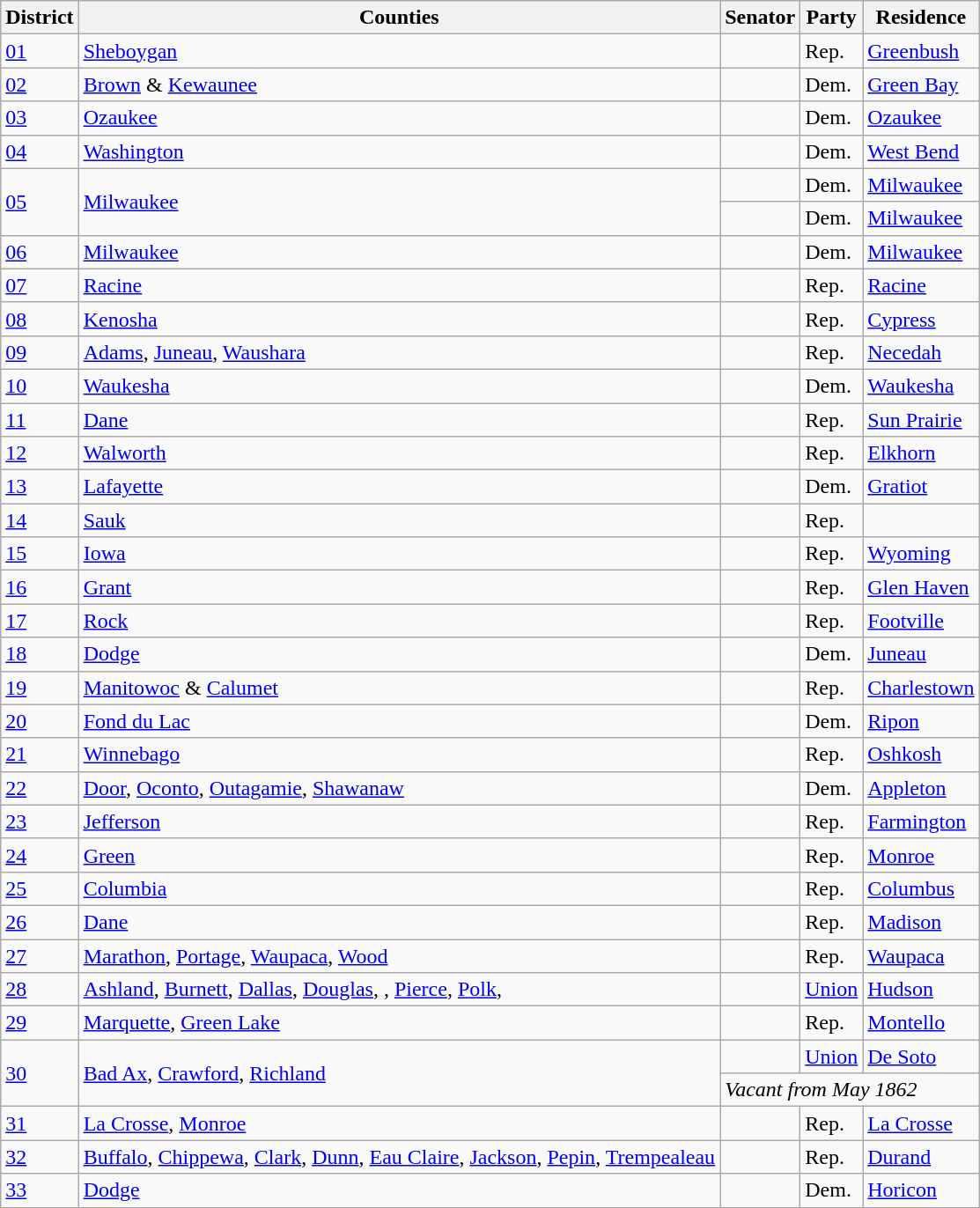<table class="wikitable sortable">
<tr>
<th>District</th>
<th>Counties</th>
<th>Senator</th>
<th>Party</th>
<th>Residence</th>
</tr>
<tr>
<td><a href='#'>01</a></td>
<td><a href='#'>Sheboygan</a></td>
<td></td>
<td>Rep.</td>
<td><a href='#'>Greenbush</a></td>
</tr>
<tr>
<td><a href='#'>02</a></td>
<td><a href='#'>Brown</a> & <a href='#'>Kewaunee</a></td>
<td></td>
<td>Dem.</td>
<td><a href='#'>Green Bay</a></td>
</tr>
<tr>
<td><a href='#'>03</a></td>
<td><a href='#'>Ozaukee</a></td>
<td></td>
<td>Dem.</td>
<td><a href='#'>Ozaukee</a></td>
</tr>
<tr>
<td><a href='#'>04</a></td>
<td><a href='#'>Washington</a></td>
<td></td>
<td>Dem.</td>
<td><a href='#'>West Bend</a></td>
</tr>
<tr>
<td rowspan="2"><a href='#'>05</a></td>
<td rowspan="2"><a href='#'>Milwaukee</a> </td>
<td> </td>
<td>Dem.</td>
<td><a href='#'>Milwaukee</a></td>
</tr>
<tr>
<td> </td>
<td>Dem.</td>
<td><a href='#'>Milwaukee</a></td>
</tr>
<tr>
<td><a href='#'>06</a></td>
<td><a href='#'>Milwaukee</a> </td>
<td></td>
<td>Dem.</td>
<td><a href='#'>Milwaukee</a></td>
</tr>
<tr>
<td><a href='#'>07</a></td>
<td><a href='#'>Racine</a></td>
<td></td>
<td>Rep.</td>
<td><a href='#'>Racine</a></td>
</tr>
<tr>
<td><a href='#'>08</a></td>
<td><a href='#'>Kenosha</a></td>
<td></td>
<td>Rep.</td>
<td><a href='#'>Cypress</a></td>
</tr>
<tr>
<td><a href='#'>09</a></td>
<td><a href='#'>Adams</a>, <a href='#'>Juneau</a>, <a href='#'>Waushara</a></td>
<td></td>
<td>Rep.</td>
<td><a href='#'>Necedah</a></td>
</tr>
<tr>
<td><a href='#'>10</a></td>
<td><a href='#'>Waukesha</a></td>
<td></td>
<td>Dem.</td>
<td><a href='#'>Waukesha</a></td>
</tr>
<tr>
<td><a href='#'>11</a></td>
<td><a href='#'>Dane</a> </td>
<td></td>
<td>Rep.</td>
<td><a href='#'>Sun Prairie</a></td>
</tr>
<tr>
<td><a href='#'>12</a></td>
<td><a href='#'>Walworth</a></td>
<td></td>
<td>Rep.</td>
<td><a href='#'>Elkhorn</a></td>
</tr>
<tr>
<td><a href='#'>13</a></td>
<td><a href='#'>Lafayette</a></td>
<td></td>
<td>Dem.</td>
<td><a href='#'>Gratiot</a></td>
</tr>
<tr>
<td><a href='#'>14</a></td>
<td><a href='#'>Sauk</a></td>
<td></td>
<td>Rep.</td>
<td></td>
</tr>
<tr>
<td><a href='#'>15</a></td>
<td><a href='#'>Iowa</a></td>
<td></td>
<td>Rep.</td>
<td><a href='#'>Wyoming</a></td>
</tr>
<tr>
<td><a href='#'>16</a></td>
<td><a href='#'>Grant</a></td>
<td></td>
<td>Rep.</td>
<td><a href='#'>Glen Haven</a></td>
</tr>
<tr>
<td><a href='#'>17</a></td>
<td><a href='#'>Rock</a></td>
<td></td>
<td>Rep.</td>
<td><a href='#'>Footville</a></td>
</tr>
<tr>
<td><a href='#'>18</a></td>
<td><a href='#'>Dodge</a> </td>
<td></td>
<td>Dem.</td>
<td><a href='#'>Juneau</a></td>
</tr>
<tr>
<td><a href='#'>19</a></td>
<td><a href='#'>Manitowoc</a> & <a href='#'>Calumet</a></td>
<td></td>
<td>Rep.</td>
<td><a href='#'>Charlestown</a></td>
</tr>
<tr>
<td><a href='#'>20</a></td>
<td><a href='#'>Fond du Lac</a></td>
<td></td>
<td>Dem.</td>
<td><a href='#'>Ripon</a></td>
</tr>
<tr>
<td><a href='#'>21</a></td>
<td><a href='#'>Winnebago</a></td>
<td></td>
<td>Rep.</td>
<td><a href='#'>Oshkosh</a></td>
</tr>
<tr>
<td><a href='#'>22</a></td>
<td><a href='#'>Door</a>, <a href='#'>Oconto</a>, <a href='#'>Outagamie</a>, <a href='#'>Shawanaw</a></td>
<td></td>
<td>Dem.</td>
<td><a href='#'>Appleton</a></td>
</tr>
<tr>
<td><a href='#'>23</a></td>
<td><a href='#'>Jefferson</a></td>
<td></td>
<td>Rep.</td>
<td><a href='#'>Farmington</a></td>
</tr>
<tr>
<td><a href='#'>24</a></td>
<td><a href='#'>Green</a></td>
<td></td>
<td>Rep.</td>
<td><a href='#'>Monroe</a></td>
</tr>
<tr>
<td><a href='#'>25</a></td>
<td><a href='#'>Columbia</a></td>
<td></td>
<td>Rep.</td>
<td><a href='#'>Columbus</a></td>
</tr>
<tr>
<td><a href='#'>26</a></td>
<td><a href='#'>Dane</a> </td>
<td></td>
<td>Rep.</td>
<td><a href='#'>Madison</a></td>
</tr>
<tr>
<td><a href='#'>27</a></td>
<td><a href='#'>Marathon</a>, <a href='#'>Portage</a>, <a href='#'>Waupaca</a>, <a href='#'>Wood</a></td>
<td></td>
<td>Rep.</td>
<td><a href='#'>Waupaca</a></td>
</tr>
<tr>
<td><a href='#'>28</a></td>
<td><a href='#'>Ashland</a>, <a href='#'>Burnett</a>, <a href='#'>Dallas</a>, <a href='#'>Douglas</a>, , <a href='#'>Pierce</a>, <a href='#'>Polk</a>, </td>
<td></td>
<td><a href='#'>Union</a></td>
<td><a href='#'>Hudson</a></td>
</tr>
<tr>
<td><a href='#'>29</a></td>
<td><a href='#'>Marquette</a>, <a href='#'>Green Lake</a></td>
<td></td>
<td>Rep.</td>
<td><a href='#'>Montello</a></td>
</tr>
<tr>
<td rowspan="2"><a href='#'>30</a></td>
<td rowspan="2"><a href='#'>Bad Ax</a>, <a href='#'>Crawford</a>, <a href='#'>Richland</a></td>
<td> </td>
<td><a href='#'>Union</a></td>
<td><a href='#'>De Soto</a></td>
</tr>
<tr>
<td colspan="3"><em>Vacant from May 1862</em></td>
</tr>
<tr>
<td><a href='#'>31</a></td>
<td><a href='#'>La Crosse</a>, <a href='#'>Monroe</a></td>
<td></td>
<td>Rep.</td>
<td><a href='#'>La Crosse</a></td>
</tr>
<tr>
<td><a href='#'>32</a></td>
<td><a href='#'>Buffalo</a>, <a href='#'>Chippewa</a>, <a href='#'>Clark</a>, <a href='#'>Dunn</a>, <a href='#'>Eau Claire</a>, <a href='#'>Jackson</a>, <a href='#'>Pepin</a>, <a href='#'>Trempealeau</a></td>
<td></td>
<td>Rep.</td>
<td><a href='#'>Durand</a></td>
</tr>
<tr>
<td><a href='#'>33</a></td>
<td><a href='#'>Dodge</a> </td>
<td></td>
<td>Dem.</td>
<td><a href='#'>Horicon</a></td>
</tr>
</table>
